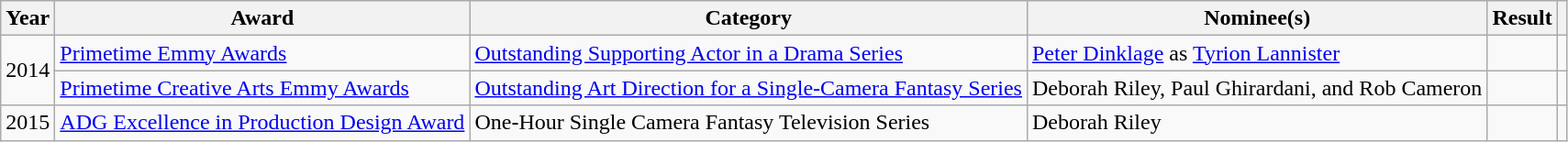<table class="wikitable sortable plainrowheaders">
<tr>
<th>Year</th>
<th>Award</th>
<th>Category</th>
<th>Nominee(s)</th>
<th>Result</th>
<th class="unsortable"></th>
</tr>
<tr>
<td rowspan="2">2014</td>
<td scope="row"><a href='#'>Primetime Emmy Awards</a></td>
<td scope="row"><a href='#'>Outstanding Supporting Actor in a Drama Series</a></td>
<td scope="row"><a href='#'>Peter Dinklage</a> as <a href='#'>Tyrion Lannister</a></td>
<td></td>
<td></td>
</tr>
<tr>
<td scope="row"><a href='#'>Primetime Creative Arts Emmy Awards</a></td>
<td scope="row"><a href='#'>Outstanding Art Direction for a Single-Camera Fantasy Series</a></td>
<td scope="row">Deborah Riley, Paul Ghirardani, and Rob Cameron</td>
<td></td>
<td></td>
</tr>
<tr>
<td>2015</td>
<td scope="row"><a href='#'>ADG Excellence in Production Design Award</a></td>
<td scope="row">One-Hour Single Camera Fantasy Television Series</td>
<td scope="row">Deborah Riley</td>
<td></td>
<td></td>
</tr>
</table>
